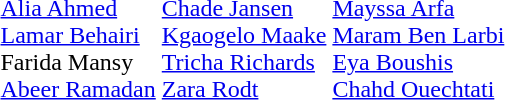<table>
<tr>
<th scope=row style="text-align:left"></th>
<td valign="top"><br><a href='#'>Alia Ahmed</a><br><a href='#'>Lamar Behairi</a><br>Farida Mansy<br><a href='#'>Abeer Ramadan</a></td>
<td valign="top"><br><a href='#'>Chade Jansen</a><br><a href='#'>Kgaogelo Maake</a><br><a href='#'>Tricha Richards</a><br><a href='#'>Zara Rodt</a></td>
<td valign="top"><br><a href='#'>Mayssa Arfa</a><br><a href='#'>Maram Ben Larbi</a><br><a href='#'>Eya Boushis</a><br><a href='#'>Chahd Ouechtati</a></td>
</tr>
</table>
